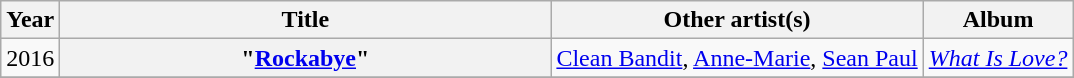<table class="wikitable plainrowheaders" style="text-align:center;">
<tr>
<th scope="col">Year</th>
<th scope="col" style="width:20em;">Title</th>
<th scope="col">Other artist(s)</th>
<th scope="col">Album</th>
</tr>
<tr>
<td>2016</td>
<th scope="row">"<a href='#'>Rockabye</a>"</th>
<td><a href='#'>Clean Bandit</a>, <a href='#'>Anne-Marie</a>, <a href='#'>Sean Paul</a></td>
<td><em><a href='#'>What Is Love?</a></em></td>
</tr>
<tr>
</tr>
</table>
